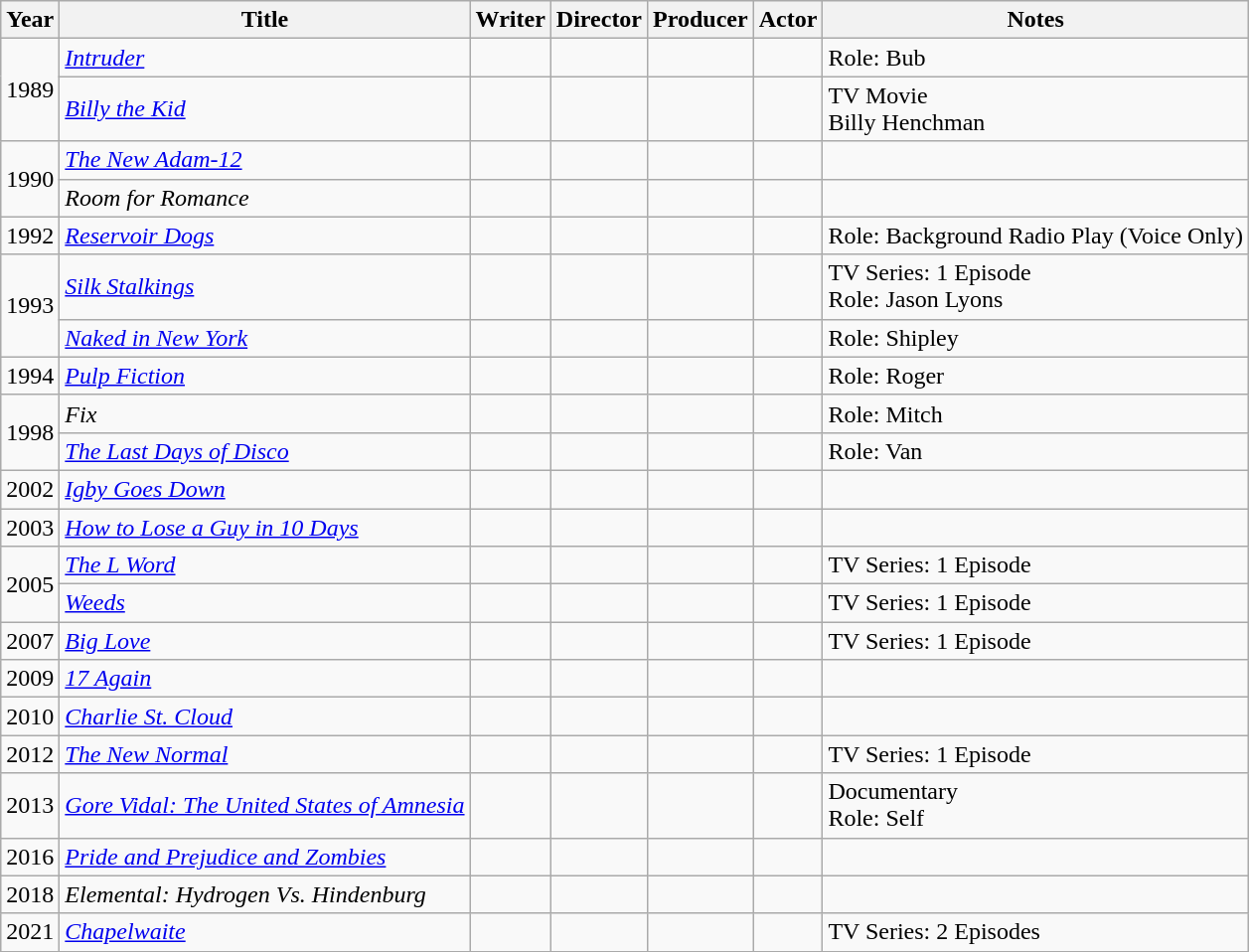<table class="wikitable sortable">
<tr>
<th>Year</th>
<th>Title</th>
<th>Writer</th>
<th>Director</th>
<th>Producer</th>
<th>Actor</th>
<th>Notes</th>
</tr>
<tr>
<td rowspan="2">1989</td>
<td><em><a href='#'>Intruder</a></em></td>
<td></td>
<td></td>
<td></td>
<td></td>
<td>Role: Bub</td>
</tr>
<tr>
<td><em><a href='#'>Billy the Kid</a></em></td>
<td></td>
<td></td>
<td></td>
<td></td>
<td>TV Movie<br>Billy Henchman</td>
</tr>
<tr>
<td rowspan="2">1990</td>
<td><em><a href='#'>The New Adam-12</a></em></td>
<td></td>
<td></td>
<td></td>
<td></td>
<td></td>
</tr>
<tr>
<td><em>Room for Romance</em></td>
<td></td>
<td></td>
<td></td>
<td></td>
<td></td>
</tr>
<tr>
<td>1992</td>
<td><em><a href='#'>Reservoir Dogs</a></em></td>
<td></td>
<td></td>
<td></td>
<td></td>
<td>Role: Background Radio Play (Voice Only)</td>
</tr>
<tr>
<td rowspan="2">1993</td>
<td><em><a href='#'>Silk Stalkings</a></em></td>
<td></td>
<td></td>
<td></td>
<td></td>
<td>TV Series: 1 Episode<br>Role: Jason Lyons</td>
</tr>
<tr>
<td><em><a href='#'>Naked in New York</a></em></td>
<td></td>
<td></td>
<td></td>
<td></td>
<td>Role: Shipley</td>
</tr>
<tr>
<td>1994</td>
<td><em><a href='#'>Pulp Fiction</a></em></td>
<td></td>
<td></td>
<td></td>
<td></td>
<td>Role: Roger</td>
</tr>
<tr>
<td rowspan="2">1998</td>
<td><em>Fix</em></td>
<td></td>
<td></td>
<td></td>
<td></td>
<td>Role: Mitch</td>
</tr>
<tr>
<td><em><a href='#'>The Last Days of Disco</a></em></td>
<td></td>
<td></td>
<td></td>
<td></td>
<td>Role: Van</td>
</tr>
<tr>
<td>2002</td>
<td><em><a href='#'>Igby Goes Down</a></em></td>
<td></td>
<td></td>
<td></td>
<td></td>
<td></td>
</tr>
<tr>
<td>2003</td>
<td><em><a href='#'>How to Lose a Guy in 10 Days</a></em></td>
<td></td>
<td></td>
<td></td>
<td></td>
<td></td>
</tr>
<tr>
<td rowspan="2">2005</td>
<td><em><a href='#'>The L Word</a></em></td>
<td></td>
<td></td>
<td></td>
<td></td>
<td>TV Series: 1 Episode</td>
</tr>
<tr>
<td><em><a href='#'>Weeds</a></em></td>
<td></td>
<td></td>
<td></td>
<td></td>
<td>TV Series: 1 Episode</td>
</tr>
<tr>
<td>2007</td>
<td><em><a href='#'>Big Love</a></em></td>
<td></td>
<td></td>
<td></td>
<td></td>
<td>TV Series: 1 Episode</td>
</tr>
<tr>
<td>2009</td>
<td><em><a href='#'>17 Again</a></em></td>
<td></td>
<td></td>
<td></td>
<td></td>
<td></td>
</tr>
<tr>
<td>2010</td>
<td><em><a href='#'>Charlie St. Cloud</a></em></td>
<td></td>
<td></td>
<td></td>
<td></td>
<td></td>
</tr>
<tr>
<td>2012</td>
<td><em><a href='#'>The New Normal</a></em></td>
<td></td>
<td></td>
<td></td>
<td></td>
<td>TV Series: 1 Episode</td>
</tr>
<tr>
<td>2013</td>
<td><em><a href='#'>Gore Vidal: The United States of Amnesia</a></em></td>
<td></td>
<td></td>
<td></td>
<td></td>
<td>Documentary<br>Role: Self</td>
</tr>
<tr>
<td>2016</td>
<td><em><a href='#'>Pride and Prejudice and Zombies</a></em></td>
<td></td>
<td></td>
<td></td>
<td></td>
<td></td>
</tr>
<tr>
<td>2018</td>
<td><em>Elemental: Hydrogen Vs. Hindenburg</em></td>
<td></td>
<td></td>
<td></td>
<td></td>
<td></td>
</tr>
<tr>
<td>2021</td>
<td><em><a href='#'>Chapelwaite</a></em></td>
<td></td>
<td></td>
<td></td>
<td></td>
<td>TV Series: 2 Episodes</td>
</tr>
<tr>
</tr>
</table>
